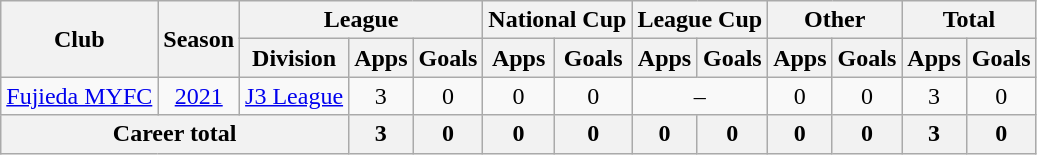<table class="wikitable" style="text-align: center">
<tr>
<th rowspan="2">Club</th>
<th rowspan="2">Season</th>
<th colspan="3">League</th>
<th colspan="2">National Cup</th>
<th colspan="2">League Cup</th>
<th colspan="2">Other</th>
<th colspan="2">Total</th>
</tr>
<tr>
<th>Division</th>
<th>Apps</th>
<th>Goals</th>
<th>Apps</th>
<th>Goals</th>
<th>Apps</th>
<th>Goals</th>
<th>Apps</th>
<th>Goals</th>
<th>Apps</th>
<th>Goals</th>
</tr>
<tr>
<td><a href='#'>Fujieda MYFC</a></td>
<td><a href='#'>2021</a></td>
<td><a href='#'>J3 League</a></td>
<td>3</td>
<td>0</td>
<td>0</td>
<td>0</td>
<td colspan="2">–</td>
<td>0</td>
<td>0</td>
<td>3</td>
<td>0</td>
</tr>
<tr>
<th colspan=3>Career total</th>
<th>3</th>
<th>0</th>
<th>0</th>
<th>0</th>
<th>0</th>
<th>0</th>
<th>0</th>
<th>0</th>
<th>3</th>
<th>0</th>
</tr>
</table>
